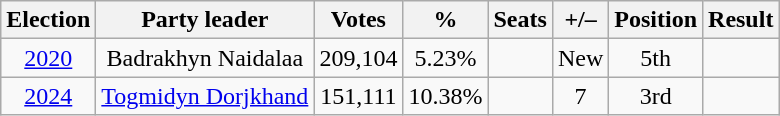<table class=wikitable style=text-align:center>
<tr>
<th>Election</th>
<th>Party leader</th>
<th>Votes</th>
<th>%</th>
<th>Seats</th>
<th>+/–</th>
<th>Position</th>
<th>Result</th>
</tr>
<tr>
<td><a href='#'>2020</a></td>
<td>Badrakhyn Naidalaa</td>
<td>209,104</td>
<td>5.23%</td>
<td></td>
<td>New</td>
<td> 5th</td>
<td></td>
</tr>
<tr>
<td><a href='#'>2024</a></td>
<td><a href='#'>Togmidyn Dorjkhand</a></td>
<td>151,111</td>
<td>10.38%</td>
<td></td>
<td> 7</td>
<td> 3rd</td>
<td></td>
</tr>
</table>
